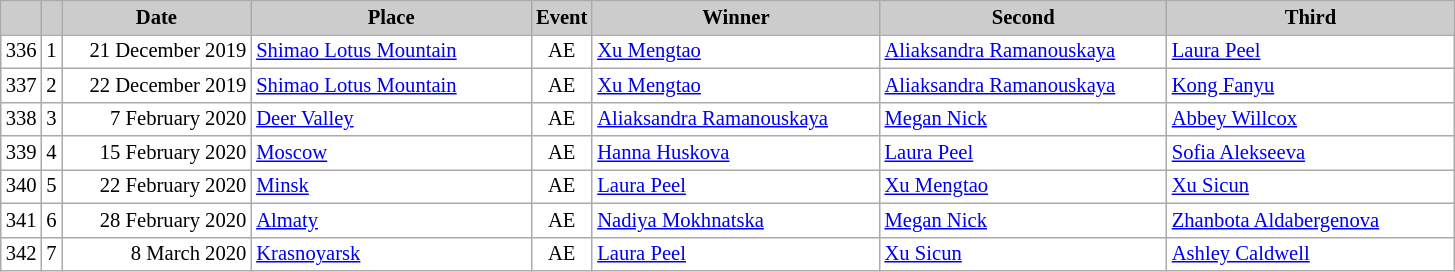<table class="wikitable plainrowheaders" style="background:#fff; font-size:86%; line-height:16px; border:grey solid 1px; border-collapse:collapse;">
<tr>
<th scope="col" style="background:#ccc; width=20 px;"></th>
<th scope="col" style="background:#ccc; width=30 px;"></th>
<th scope="col" style="background:#ccc; width:120px;">Date</th>
<th scope="col" style="background:#ccc; width:180px;">Place</th>
<th scope="col" style="background:#ccc; width:15px;">Event</th>
<th scope="col" style="background:#ccc; width:185px;">Winner</th>
<th scope="col" style="background:#ccc; width:185px;">Second</th>
<th scope="col" style="background:#ccc; width:185px;">Third</th>
</tr>
<tr>
<td align="center">336</td>
<td align="center">1</td>
<td align="right">21 December 2019</td>
<td> <a href='#'>Shimao Lotus Mountain</a></td>
<td align="center">AE</td>
<td> <a href='#'>Xu Mengtao</a></td>
<td> <a href='#'>Aliaksandra Ramanouskaya</a></td>
<td> <a href='#'>Laura Peel</a></td>
</tr>
<tr>
<td align="center">337</td>
<td align="center">2</td>
<td align="right">22 December 2019</td>
<td> <a href='#'>Shimao Lotus Mountain</a></td>
<td align="center">AE</td>
<td> <a href='#'>Xu Mengtao</a></td>
<td> <a href='#'>Aliaksandra Ramanouskaya</a></td>
<td> <a href='#'>Kong Fanyu</a></td>
</tr>
<tr>
<td align="center">338</td>
<td align="center">3</td>
<td align="right">7 February 2020</td>
<td> <a href='#'>Deer Valley</a></td>
<td align="center">AE</td>
<td> <a href='#'>Aliaksandra Ramanouskaya</a></td>
<td> <a href='#'>Megan Nick</a></td>
<td> <a href='#'>Abbey Willcox</a></td>
</tr>
<tr>
<td align="center">339</td>
<td align="center">4</td>
<td align="right">15 February 2020</td>
<td> <a href='#'>Moscow</a></td>
<td align="center">AE</td>
<td> <a href='#'>Hanna Huskova</a></td>
<td> <a href='#'>Laura Peel</a></td>
<td> <a href='#'>Sofia Alekseeva</a></td>
</tr>
<tr>
<td align="center">340</td>
<td align="center">5</td>
<td align="right">22 February 2020</td>
<td> <a href='#'>Minsk</a></td>
<td align="center">AE</td>
<td> <a href='#'>Laura Peel</a></td>
<td> <a href='#'>Xu Mengtao</a></td>
<td> <a href='#'>Xu Sicun</a></td>
</tr>
<tr>
<td align="center">341</td>
<td align="center">6</td>
<td align="right">28 February 2020</td>
<td> <a href='#'>Almaty</a></td>
<td align="center">AE</td>
<td> <a href='#'>Nadiya Mokhnatska</a></td>
<td> <a href='#'>Megan Nick</a></td>
<td> <a href='#'>Zhanbota Aldabergenova</a></td>
</tr>
<tr>
<td align="center">342</td>
<td align="center">7</td>
<td align="right">8 March 2020</td>
<td> <a href='#'>Krasnoyarsk</a></td>
<td align="center">AE</td>
<td> <a href='#'>Laura Peel</a></td>
<td> <a href='#'>Xu Sicun</a></td>
<td> <a href='#'>Ashley Caldwell</a></td>
</tr>
</table>
